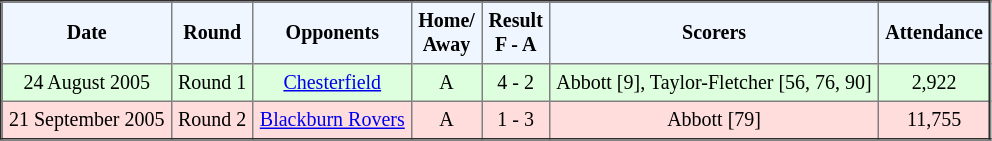<table border="2" cellpadding="4" style="border-collapse:collapse; text-align:center; font-size:smaller;">
<tr style="background:#f0f6ff;">
<th><strong>Date</strong></th>
<th><strong>Round</strong></th>
<th><strong>Opponents</strong></th>
<th><strong>Home/<br>Away</strong></th>
<th><strong>Result<br>F - A</strong></th>
<th><strong>Scorers</strong></th>
<th><strong>Attendance</strong></th>
</tr>
<tr bgcolor="#ddffdd">
<td>24 August 2005</td>
<td>Round 1</td>
<td><a href='#'>Chesterfield</a></td>
<td>A</td>
<td>4 - 2</td>
<td>Abbott [9], Taylor-Fletcher [56, 76, 90]</td>
<td>2,922</td>
</tr>
<tr bgcolor="#ffdddd">
<td>21 September 2005</td>
<td>Round 2</td>
<td><a href='#'>Blackburn Rovers</a></td>
<td>A</td>
<td>1 - 3</td>
<td>Abbott [79]</td>
<td>11,755</td>
</tr>
</table>
